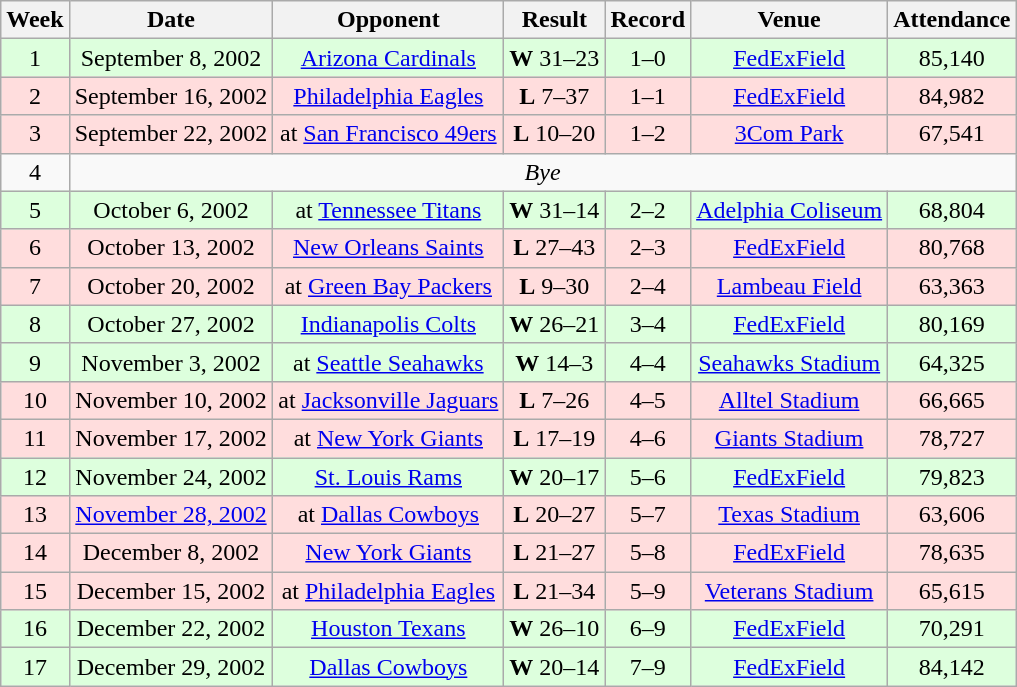<table class="wikitable" style="text-align:center">
<tr>
<th>Week</th>
<th>Date</th>
<th>Opponent</th>
<th>Result</th>
<th>Record</th>
<th>Venue</th>
<th>Attendance</th>
</tr>
<tr style="background:#dfd;">
<td>1</td>
<td>September 8, 2002</td>
<td><a href='#'>Arizona Cardinals</a></td>
<td><strong>W</strong> 31–23</td>
<td>1–0</td>
<td><a href='#'>FedExField</a></td>
<td>85,140</td>
</tr>
<tr style="background:#fdd;">
<td>2</td>
<td>September 16, 2002</td>
<td><a href='#'>Philadelphia Eagles</a></td>
<td><strong>L</strong> 7–37</td>
<td>1–1</td>
<td><a href='#'>FedExField</a></td>
<td>84,982</td>
</tr>
<tr style="background:#fdd;">
<td>3</td>
<td>September 22, 2002</td>
<td>at <a href='#'>San Francisco 49ers</a></td>
<td><strong>L</strong> 10–20</td>
<td>1–2</td>
<td><a href='#'>3Com Park</a></td>
<td>67,541</td>
</tr>
<tr>
<td>4</td>
<td style="text-align:center;" colspan="7"><em>Bye</em></td>
</tr>
<tr style="background:#dfd;">
<td>5</td>
<td>October 6, 2002</td>
<td>at <a href='#'>Tennessee Titans</a></td>
<td><strong>W</strong> 31–14</td>
<td>2–2</td>
<td><a href='#'>Adelphia Coliseum</a></td>
<td>68,804</td>
</tr>
<tr style="background:#fdd;">
<td>6</td>
<td>October 13, 2002</td>
<td><a href='#'>New Orleans Saints</a></td>
<td><strong>L</strong> 27–43</td>
<td>2–3</td>
<td><a href='#'>FedExField</a></td>
<td>80,768</td>
</tr>
<tr style="background:#fdd;">
<td>7</td>
<td>October 20, 2002</td>
<td>at <a href='#'>Green Bay Packers</a></td>
<td><strong>L</strong> 9–30</td>
<td>2–4</td>
<td><a href='#'>Lambeau Field</a></td>
<td>63,363</td>
</tr>
<tr style="background:#dfd;">
<td>8</td>
<td>October 27, 2002</td>
<td><a href='#'>Indianapolis Colts</a></td>
<td><strong>W</strong> 26–21</td>
<td>3–4</td>
<td><a href='#'>FedExField</a></td>
<td>80,169</td>
</tr>
<tr style="background:#dfd;">
<td>9</td>
<td>November 3, 2002</td>
<td>at <a href='#'>Seattle Seahawks</a></td>
<td><strong>W</strong> 14–3</td>
<td>4–4</td>
<td><a href='#'>Seahawks Stadium</a></td>
<td>64,325</td>
</tr>
<tr style="background:#fdd;">
<td>10</td>
<td>November 10, 2002</td>
<td>at <a href='#'>Jacksonville Jaguars</a></td>
<td><strong>L</strong> 7–26</td>
<td>4–5</td>
<td><a href='#'>Alltel Stadium</a></td>
<td>66,665</td>
</tr>
<tr style="background:#fdd;">
<td>11</td>
<td>November 17, 2002</td>
<td>at <a href='#'>New York Giants</a></td>
<td><strong>L</strong> 17–19</td>
<td>4–6</td>
<td><a href='#'>Giants Stadium</a></td>
<td>78,727</td>
</tr>
<tr style="background:#dfd;">
<td>12</td>
<td>November 24, 2002</td>
<td><a href='#'>St. Louis Rams</a></td>
<td><strong>W</strong> 20–17</td>
<td>5–6</td>
<td><a href='#'>FedExField</a></td>
<td>79,823</td>
</tr>
<tr style="background:#fdd;">
<td>13</td>
<td><a href='#'>November 28, 2002</a></td>
<td>at <a href='#'>Dallas Cowboys</a></td>
<td><strong>L</strong> 20–27</td>
<td>5–7</td>
<td><a href='#'>Texas Stadium</a></td>
<td>63,606</td>
</tr>
<tr style="background:#fdd;">
<td>14</td>
<td>December 8, 2002</td>
<td><a href='#'>New York Giants</a></td>
<td><strong>L</strong> 21–27</td>
<td>5–8</td>
<td><a href='#'>FedExField</a></td>
<td>78,635</td>
</tr>
<tr style="background:#fdd;">
<td>15</td>
<td>December 15, 2002</td>
<td>at <a href='#'>Philadelphia Eagles</a></td>
<td><strong>L</strong> 21–34</td>
<td>5–9</td>
<td><a href='#'>Veterans Stadium</a></td>
<td>65,615</td>
</tr>
<tr style="background:#dfd;">
<td>16</td>
<td>December 22, 2002</td>
<td><a href='#'>Houston Texans</a></td>
<td><strong>W</strong> 26–10</td>
<td>6–9</td>
<td><a href='#'>FedExField</a></td>
<td>70,291</td>
</tr>
<tr style="background:#dfd;">
<td>17</td>
<td>December 29, 2002</td>
<td><a href='#'>Dallas Cowboys</a></td>
<td><strong>W</strong> 20–14</td>
<td>7–9</td>
<td><a href='#'>FedExField</a></td>
<td>84,142</td>
</tr>
</table>
